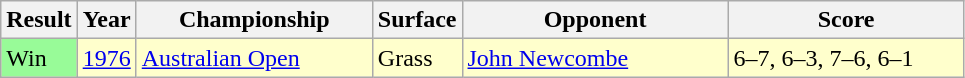<table class="sortable wikitable">
<tr>
<th style="width:40px">Result</th>
<th style="width:30px">Year</th>
<th style="width:150px">Championship</th>
<th style="width:50px">Surface</th>
<th style="width:170px">Opponent</th>
<th style="width:150px" class="unsortable">Score</th>
</tr>
<tr style="background:#ffffcc;">
<td style="background:#98fb98;">Win</td>
<td><a href='#'>1976</a></td>
<td><a href='#'>Australian Open</a></td>
<td>Grass</td>
<td> <a href='#'>John Newcombe</a></td>
<td>6–7, 6–3, 7–6, 6–1</td>
</tr>
</table>
